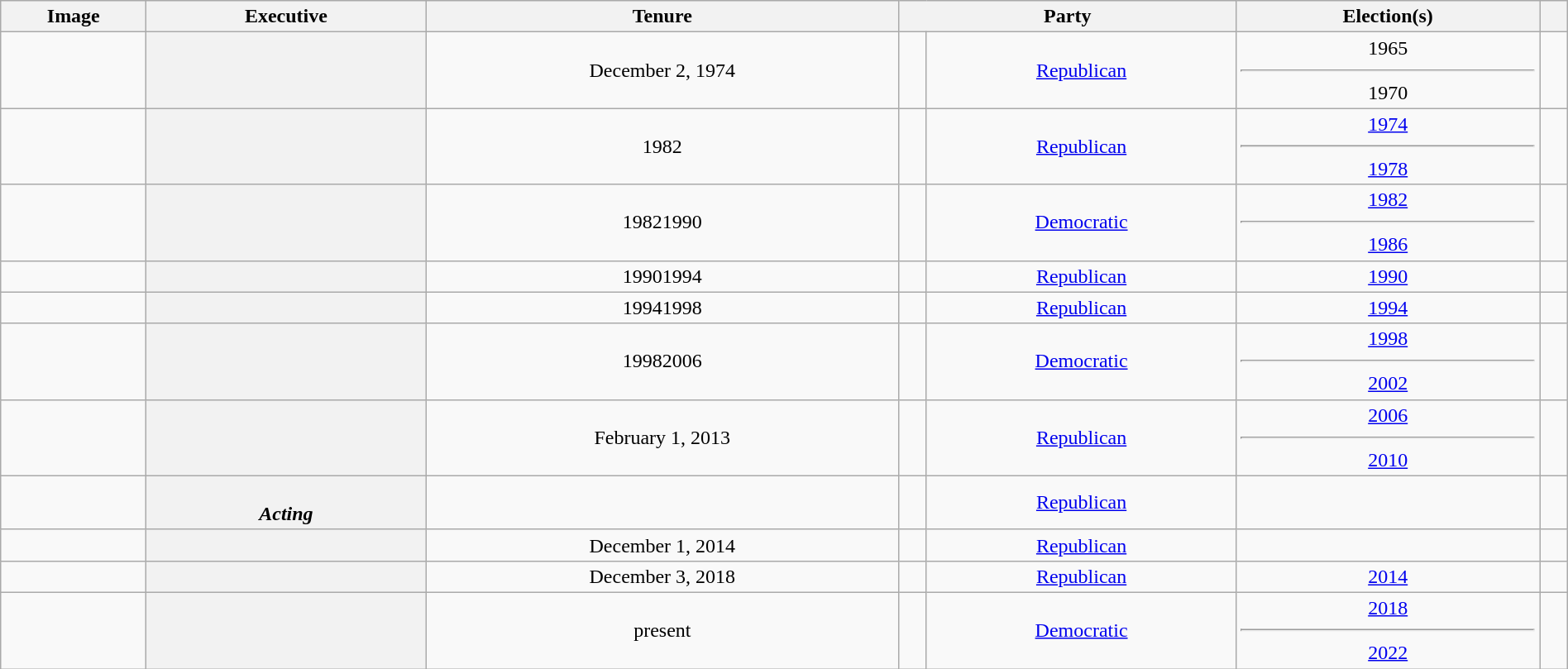<table class="wikitable sortable plainrowheaders" style="width: 100%; text-align: center;">
<tr>
<th scope="col" class="unsortable" style="width: 110px;">Image</th>
<th scope="col">Executive</th>
<th scope="col">Tenure</th>
<th scope="col" colspan="2">Party</th>
<th scope="col" class="unsortable">Election(s)</th>
<th scope="col" class="unsortable"></th>
</tr>
<tr>
<td></td>
<th scope="row" style="text-align: center;"><br></th>
<td> December 2, 1974</td>
<td></td>
<td><a href='#'>Republican</a></td>
<td>1965<hr>1970</td>
<td></td>
</tr>
<tr>
<td></td>
<th scope="row" style="text-align: center;"><br></th>
<td>1982</td>
<td></td>
<td><a href='#'>Republican</a></td>
<td><a href='#'>1974</a><hr><a href='#'>1978</a></td>
<td></td>
</tr>
<tr>
<td></td>
<th scope="row" style="text-align: center;"><br></th>
<td>19821990</td>
<td></td>
<td><a href='#'>Democratic</a></td>
<td><a href='#'>1982</a><hr><a href='#'>1986</a></td>
<td></td>
</tr>
<tr>
<td></td>
<th scope="row" style="text-align: center;"><br></th>
<td>19901994</td>
<td></td>
<td><a href='#'>Republican</a></td>
<td><a href='#'>1990</a></td>
<td></td>
</tr>
<tr>
<td></td>
<th scope="row" style="text-align: center;"><br></th>
<td>19941998</td>
<td></td>
<td><a href='#'>Republican</a></td>
<td><a href='#'>1994</a></td>
<td></td>
</tr>
<tr>
<td></td>
<th scope="row" style="text-align: center;"><br></th>
<td>19982006</td>
<td></td>
<td><a href='#'>Democratic</a></td>
<td><a href='#'>1998</a><hr><a href='#'>2002</a></td>
<td></td>
</tr>
<tr>
<td></td>
<th scope="row" style="text-align: center;"><br></th>
<td> February 1, 2013</td>
<td></td>
<td><a href='#'>Republican</a></td>
<td><a href='#'>2006</a><hr><a href='#'>2010</a></td>
<td></td>
</tr>
<tr>
<td></td>
<th scope="row" style="text-align: center;"><br><em>Acting</em></th>
<td></td>
<td></td>
<td><a href='#'>Republican</a></td>
<td></td>
<td></td>
</tr>
<tr>
<td></td>
<th scope="row" style="text-align: center;"><br></th>
<td> December 1, 2014</td>
<td></td>
<td><a href='#'>Republican</a></td>
<td></td>
<td></td>
</tr>
<tr>
<td></td>
<th scope="row" style="text-align: center;"><br></th>
<td> December 3, 2018</td>
<td></td>
<td><a href='#'>Republican</a></td>
<td><a href='#'>2014</a></td>
<td></td>
</tr>
<tr>
<td></td>
<th scope="row" style="text-align: center;"><br></th>
<td> present</td>
<td></td>
<td><a href='#'>Democratic</a></td>
<td><a href='#'>2018</a><hr><a href='#'>2022</a></td>
<td></td>
</tr>
</table>
